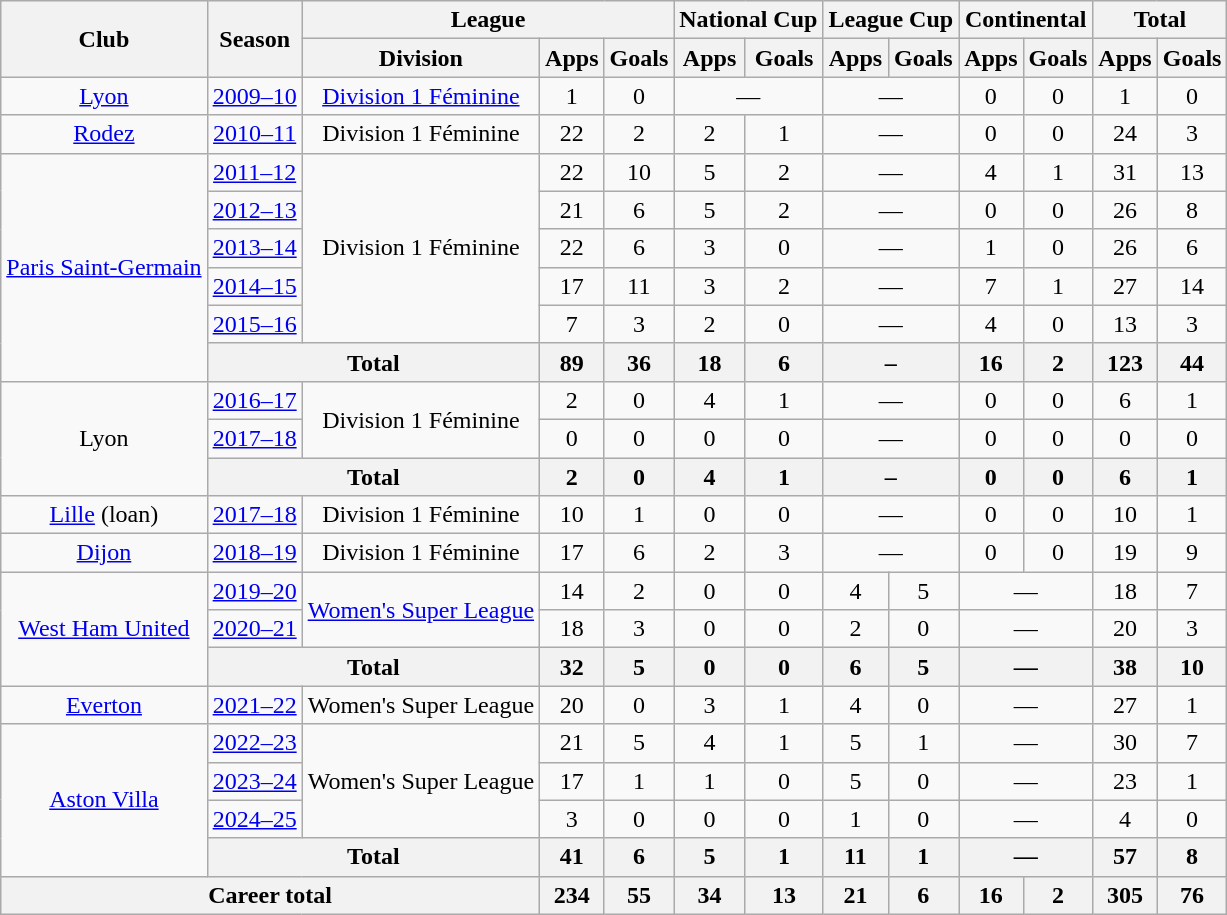<table class="wikitable" style="text-align:center">
<tr>
<th rowspan="2">Club</th>
<th rowspan="2">Season</th>
<th colspan="3">League</th>
<th colspan="2">National Cup</th>
<th colspan="2">League Cup</th>
<th colspan="2">Continental</th>
<th colspan="2">Total</th>
</tr>
<tr>
<th>Division</th>
<th>Apps</th>
<th>Goals</th>
<th>Apps</th>
<th>Goals</th>
<th>Apps</th>
<th>Goals</th>
<th>Apps</th>
<th>Goals</th>
<th>Apps</th>
<th>Goals</th>
</tr>
<tr>
<td><a href='#'>Lyon</a></td>
<td><a href='#'>2009–10</a></td>
<td><a href='#'>Division 1 Féminine</a></td>
<td>1</td>
<td>0</td>
<td colspan="2">—</td>
<td colspan="2">—</td>
<td>0</td>
<td>0</td>
<td>1</td>
<td>0</td>
</tr>
<tr>
<td><a href='#'>Rodez</a></td>
<td><a href='#'>2010–11</a></td>
<td>Division 1 Féminine</td>
<td>22</td>
<td>2</td>
<td>2</td>
<td>1</td>
<td colspan="2">—</td>
<td>0</td>
<td>0</td>
<td>24</td>
<td>3</td>
</tr>
<tr>
<td rowspan="6"><a href='#'>Paris Saint-Germain</a></td>
<td><a href='#'>2011–12</a></td>
<td rowspan="5">Division 1 Féminine</td>
<td>22</td>
<td>10</td>
<td>5</td>
<td>2</td>
<td colspan="2">—</td>
<td>4</td>
<td>1</td>
<td>31</td>
<td>13</td>
</tr>
<tr>
<td><a href='#'>2012–13</a></td>
<td>21</td>
<td>6</td>
<td>5</td>
<td>2</td>
<td colspan="2">—</td>
<td>0</td>
<td>0</td>
<td>26</td>
<td>8</td>
</tr>
<tr>
<td><a href='#'>2013–14</a></td>
<td>22</td>
<td>6</td>
<td>3</td>
<td>0</td>
<td colspan="2">—</td>
<td>1</td>
<td>0</td>
<td>26</td>
<td>6</td>
</tr>
<tr>
<td><a href='#'>2014–15</a></td>
<td>17</td>
<td>11</td>
<td>3</td>
<td>2</td>
<td colspan="2">—</td>
<td>7</td>
<td>1</td>
<td>27</td>
<td>14</td>
</tr>
<tr>
<td><a href='#'>2015–16</a></td>
<td>7</td>
<td>3</td>
<td>2</td>
<td>0</td>
<td colspan="2">—</td>
<td>4</td>
<td>0</td>
<td>13</td>
<td>3</td>
</tr>
<tr>
<th colspan="2">Total</th>
<th>89</th>
<th>36</th>
<th>18</th>
<th>6</th>
<th colspan="2">–</th>
<th>16</th>
<th>2</th>
<th>123</th>
<th>44</th>
</tr>
<tr>
<td rowspan="3">Lyon</td>
<td><a href='#'>2016–17</a></td>
<td rowspan="2">Division 1 Féminine</td>
<td>2</td>
<td>0</td>
<td>4</td>
<td>1</td>
<td colspan="2">—</td>
<td>0</td>
<td>0</td>
<td>6</td>
<td>1</td>
</tr>
<tr>
<td><a href='#'>2017–18</a></td>
<td>0</td>
<td>0</td>
<td>0</td>
<td>0</td>
<td colspan="2">—</td>
<td>0</td>
<td>0</td>
<td>0</td>
<td>0</td>
</tr>
<tr>
<th colspan="2">Total</th>
<th>2</th>
<th>0</th>
<th>4</th>
<th>1</th>
<th colspan="2">–</th>
<th>0</th>
<th>0</th>
<th>6</th>
<th>1</th>
</tr>
<tr>
<td><a href='#'>Lille</a> (loan)</td>
<td><a href='#'>2017–18</a></td>
<td>Division 1 Féminine</td>
<td>10</td>
<td>1</td>
<td>0</td>
<td>0</td>
<td colspan="2">—</td>
<td>0</td>
<td>0</td>
<td>10</td>
<td>1</td>
</tr>
<tr>
<td><a href='#'>Dijon</a></td>
<td><a href='#'>2018–19</a></td>
<td>Division 1 Féminine</td>
<td>17</td>
<td>6</td>
<td>2</td>
<td>3</td>
<td colspan="2">—</td>
<td>0</td>
<td>0</td>
<td>19</td>
<td>9</td>
</tr>
<tr>
<td rowspan="3"><a href='#'>West Ham United</a></td>
<td><a href='#'>2019–20</a></td>
<td rowspan="2"><a href='#'>Women's Super League</a></td>
<td>14</td>
<td>2</td>
<td>0</td>
<td>0</td>
<td>4</td>
<td>5</td>
<td colspan="2">—</td>
<td>18</td>
<td>7</td>
</tr>
<tr>
<td><a href='#'>2020–21</a></td>
<td>18</td>
<td>3</td>
<td>0</td>
<td>0</td>
<td>2</td>
<td>0</td>
<td colspan="2">—</td>
<td>20</td>
<td>3</td>
</tr>
<tr>
<th colspan="2">Total</th>
<th>32</th>
<th>5</th>
<th>0</th>
<th>0</th>
<th>6</th>
<th>5</th>
<th colspan="2">—</th>
<th>38</th>
<th>10</th>
</tr>
<tr>
<td><a href='#'>Everton</a></td>
<td><a href='#'>2021–22</a></td>
<td>Women's Super League</td>
<td>20</td>
<td>0</td>
<td>3</td>
<td>1</td>
<td>4</td>
<td>0</td>
<td colspan="2">—</td>
<td>27</td>
<td>1</td>
</tr>
<tr>
<td rowspan="4"><a href='#'>Aston Villa</a></td>
<td><a href='#'>2022–23</a></td>
<td rowspan="3">Women's Super League</td>
<td>21</td>
<td>5</td>
<td>4</td>
<td>1</td>
<td>5</td>
<td>1</td>
<td colspan="2">—</td>
<td>30</td>
<td>7</td>
</tr>
<tr>
<td><a href='#'>2023–24</a></td>
<td>17</td>
<td>1</td>
<td>1</td>
<td>0</td>
<td>5</td>
<td>0</td>
<td colspan="2">—</td>
<td>23</td>
<td>1</td>
</tr>
<tr>
<td><a href='#'>2024–25</a></td>
<td>3</td>
<td>0</td>
<td>0</td>
<td>0</td>
<td>1</td>
<td>0</td>
<td colspan="2">—</td>
<td>4</td>
<td>0</td>
</tr>
<tr>
<th colspan="2">Total</th>
<th>41</th>
<th>6</th>
<th>5</th>
<th>1</th>
<th>11</th>
<th>1</th>
<th colspan="2">—</th>
<th>57</th>
<th>8</th>
</tr>
<tr>
<th colspan="3">Career total</th>
<th>234</th>
<th>55</th>
<th>34</th>
<th>13</th>
<th>21</th>
<th>6</th>
<th>16</th>
<th>2</th>
<th>305</th>
<th>76</th>
</tr>
</table>
